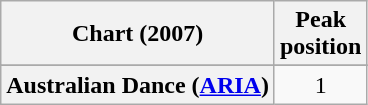<table class="wikitable sortable plainrowheaders" style="text-align:center">
<tr>
<th scope="col">Chart (2007)</th>
<th scope="col">Peak<br>position</th>
</tr>
<tr>
</tr>
<tr>
<th scope="row">Australian Dance (<a href='#'>ARIA</a>)</th>
<td>1</td>
</tr>
</table>
